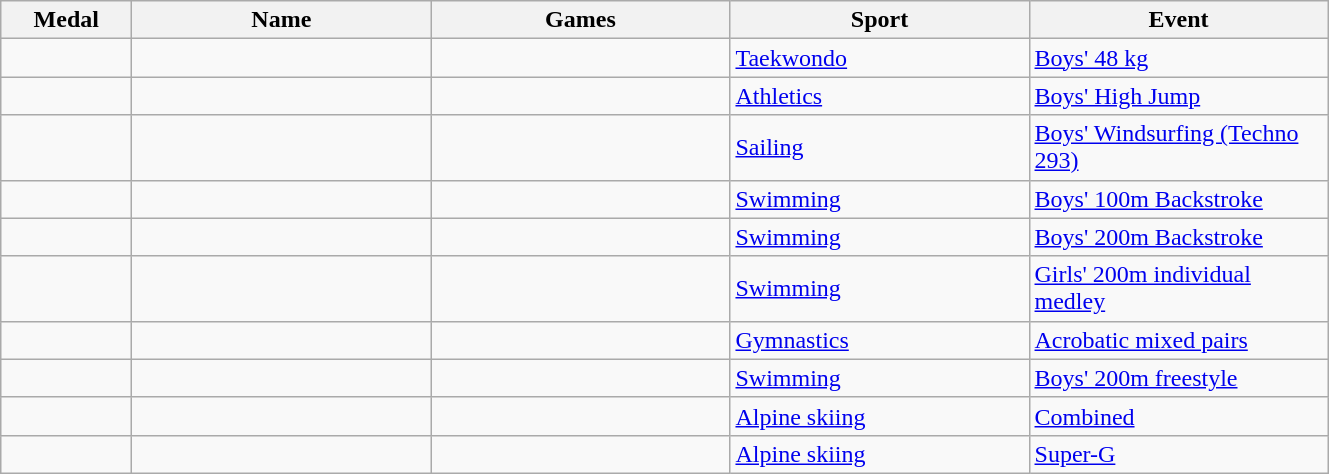<table class="wikitable sortable">
<tr>
<th style="width:5em">Medal</th>
<th style="width:12em">Name</th>
<th style="width:12em">Games</th>
<th style="width:12em">Sport</th>
<th style="width:12em">Event</th>
</tr>
<tr>
<td></td>
<td></td>
<td></td>
<td> <a href='#'>Taekwondo</a></td>
<td><a href='#'>Boys' 48 kg</a></td>
</tr>
<tr>
<td></td>
<td></td>
<td></td>
<td> <a href='#'>Athletics</a></td>
<td><a href='#'>Boys' High Jump</a></td>
</tr>
<tr>
<td></td>
<td></td>
<td></td>
<td> <a href='#'>Sailing</a></td>
<td><a href='#'>Boys' Windsurfing (Techno 293)</a></td>
</tr>
<tr>
<td></td>
<td></td>
<td></td>
<td> <a href='#'>Swimming</a></td>
<td><a href='#'>Boys' 100m Backstroke</a></td>
</tr>
<tr>
<td></td>
<td></td>
<td></td>
<td> <a href='#'>Swimming</a></td>
<td><a href='#'>Boys' 200m Backstroke</a></td>
</tr>
<tr>
<td></td>
<td></td>
<td></td>
<td> <a href='#'>Swimming</a></td>
<td><a href='#'>Girls' 200m individual medley</a></td>
</tr>
<tr>
<td></td>
<td><br> </td>
<td></td>
<td> <a href='#'>Gymnastics</a></td>
<td><a href='#'>Acrobatic mixed pairs</a></td>
</tr>
<tr>
<td></td>
<td></td>
<td></td>
<td> <a href='#'>Swimming</a></td>
<td><a href='#'>Boys' 200m freestyle</a></td>
</tr>
<tr>
<td></td>
<td></td>
<td></td>
<td> <a href='#'>Alpine skiing</a></td>
<td><a href='#'>Combined</a></td>
</tr>
<tr>
<td></td>
<td></td>
<td></td>
<td> <a href='#'>Alpine skiing</a></td>
<td><a href='#'>Super-G</a></td>
</tr>
</table>
